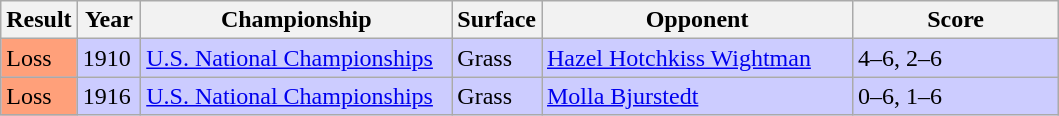<table class="sortable wikitable">
<tr>
<th style="width:40px">Result</th>
<th style="width:35px">Year</th>
<th style="width:200px">Championship</th>
<th style="width:50px">Surface</th>
<th style="width:200px">Opponent</th>
<th style="width:130px" class="unsortable">Score</th>
</tr>
<tr style="background:#ccf;">
<td style="background:#ffa07a;">Loss</td>
<td>1910</td>
<td><a href='#'>U.S. National Championships</a></td>
<td>Grass</td>
<td> <a href='#'>Hazel Hotchkiss Wightman</a></td>
<td>4–6, 2–6</td>
</tr>
<tr style="background:#ccf;">
<td style="background:#ffa07a;">Loss</td>
<td>1916</td>
<td><a href='#'>U.S. National Championships</a></td>
<td>Grass</td>
<td> <a href='#'>Molla Bjurstedt</a></td>
<td>0–6, 1–6</td>
</tr>
</table>
